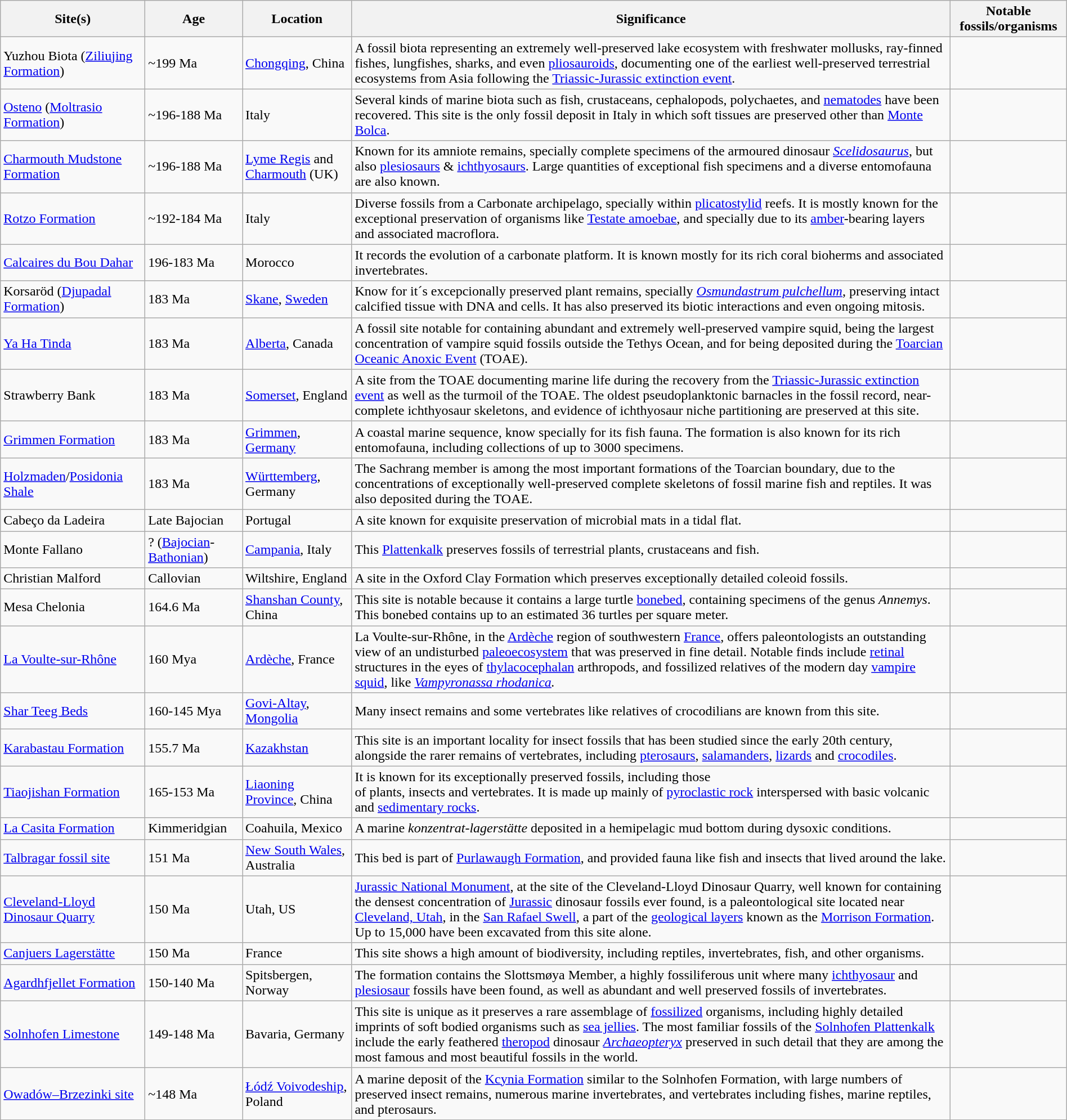<table class="wikitable" align="center" width="100%">
<tr>
<th>Site(s)</th>
<th>Age</th>
<th>Location</th>
<th>Significance</th>
<th>Notable fossils/organisms</th>
</tr>
<tr>
<td>Yuzhou Biota (<a href='#'>Ziliujing Formation</a>)</td>
<td>~199 Ma</td>
<td><a href='#'>Chongqing</a>, China</td>
<td>A fossil biota representing an extremely well-preserved lake ecosystem with freshwater mollusks, ray-finned fishes, lungfishes, sharks, and even <a href='#'>pliosauroids</a>, documenting one of the earliest well-preserved terrestrial ecosystems from Asia following the <a href='#'>Triassic-Jurassic extinction event</a>.</td>
<td></td>
</tr>
<tr>
<td><a href='#'>Osteno</a> (<a href='#'>Moltrasio Formation</a>)</td>
<td>~196-188 Ma</td>
<td>Italy</td>
<td>Several kinds of marine biota such as fish, crustaceans, cephalopods, polychaetes, and <a href='#'>nematodes</a> have been recovered. This site is the only fossil deposit in Italy in which soft tissues are preserved other than <a href='#'>Monte Bolca</a>.</td>
<td></td>
</tr>
<tr>
<td><a href='#'>Charmouth Mudstone Formation</a></td>
<td>~196-188 Ma</td>
<td><a href='#'>Lyme Regis</a> and <a href='#'>Charmouth</a> (UK)</td>
<td>Known for its amniote remains, specially complete specimens of the armoured dinosaur <em><a href='#'>Scelidosaurus</a></em>, but also <a href='#'>plesiosaurs</a> & <a href='#'>ichthyosaurs</a>. Large quantities of exceptional fish specimens and a diverse entomofauna are also known.</td>
<td></td>
</tr>
<tr>
<td><a href='#'>Rotzo Formation</a></td>
<td>~192-184 Ma</td>
<td>Italy</td>
<td>Diverse fossils from a Carbonate archipelago, specially within <a href='#'>plicatostylid</a> reefs. It is mostly known for the exceptional preservation of organisms like <a href='#'>Testate amoebae</a>, and specially due to its <a href='#'>amber</a>-bearing layers and associated macroflora.</td>
<td></td>
</tr>
<tr>
<td><a href='#'>Calcaires du Bou Dahar</a></td>
<td>196-183 Ma</td>
<td>Morocco</td>
<td>It records the evolution of a carbonate platform. It is known mostly for its rich coral bioherms and associated invertebrates.<em></em></td>
<td></td>
</tr>
<tr>
<td>Korsaröd (<a href='#'>Djupadal Formation</a>)</td>
<td>183 Ma</td>
<td><a href='#'>Skane</a>, <a href='#'>Sweden</a></td>
<td>Know for it´s excepcionally preserved plant remains, specially <a href='#'><em>Osmundastrum pulchellum</em></a>, preserving intact calcified tissue with DNA and cells. It has also preserved its biotic interactions and even ongoing mitosis.</td>
<td></td>
</tr>
<tr>
<td><a href='#'>Ya Ha Tinda</a></td>
<td>183 Ma</td>
<td><a href='#'>Alberta</a>, Canada</td>
<td>A fossil site notable for containing abundant and extremely well-preserved vampire squid, being the largest concentration of vampire squid fossils outside the Tethys Ocean, and for being deposited during the <a href='#'>Toarcian Oceanic Anoxic Event</a> (TOAE).</td>
<td></td>
</tr>
<tr>
<td>Strawberry Bank</td>
<td>183 Ma</td>
<td><a href='#'>Somerset</a>, England</td>
<td>A site from the TOAE documenting marine life during the recovery from the <a href='#'>Triassic-Jurassic extinction event</a> as well as the turmoil of the TOAE. The oldest pseudoplanktonic barnacles in the fossil record, near-complete ichthyosaur skeletons, and evidence of ichthyosaur niche partitioning are preserved at this site.</td>
<td></td>
</tr>
<tr>
<td><a href='#'>Grimmen Formation</a></td>
<td>183 Ma</td>
<td><a href='#'>Grimmen</a>, <a href='#'>Germany</a></td>
<td>A coastal marine sequence, know specially for its fish fauna. The formation is also known for its rich entomofauna, including collections of up to 3000 specimens.</td>
<td></td>
</tr>
<tr>
<td><a href='#'>Holzmaden</a>/<a href='#'>Posidonia Shale</a></td>
<td>183 Ma</td>
<td><a href='#'>Württemberg</a>, Germany</td>
<td>The Sachrang member is among the most important formations of the Toarcian boundary, due to the concentrations of exceptionally well-preserved complete skeletons of fossil marine fish and reptiles. It was also deposited during the TOAE.</td>
<td></td>
</tr>
<tr>
<td>Cabeço da Ladeira</td>
<td>Late Bajocian</td>
<td>Portugal</td>
<td>A site known for exquisite preservation of microbial mats in a tidal flat.</td>
<td></td>
</tr>
<tr>
<td>Monte Fallano</td>
<td>? (<a href='#'>Bajocian</a>-<a href='#'>Bathonian</a>)</td>
<td><a href='#'>Campania</a>, Italy</td>
<td>This <a href='#'>Plattenkalk</a> preserves fossils of terrestrial plants, crustaceans and fish.</td>
<td></td>
</tr>
<tr>
<td>Christian Malford</td>
<td>Callovian</td>
<td>Wiltshire, England</td>
<td>A site in the Oxford Clay Formation which preserves exceptionally detailed coleoid fossils.</td>
<td></td>
</tr>
<tr>
<td>Mesa Chelonia</td>
<td>164.6 Ma</td>
<td><a href='#'>Shanshan County</a>, China</td>
<td>This site is notable because it contains a large turtle <a href='#'>bonebed</a>, containing specimens of the genus <em>Annemys</em>. This bonebed contains up to an estimated 36 turtles per square meter.</td>
<td></td>
</tr>
<tr>
<td><a href='#'>La Voulte-sur-Rhône</a></td>
<td>160 Mya</td>
<td><a href='#'>Ardèche</a>, France</td>
<td>La Voulte-sur-Rhône, in the <a href='#'>Ardèche</a> region of southwestern <a href='#'>France</a>, offers paleontologists an outstanding view of an undisturbed <a href='#'>paleoecosystem</a> that was preserved in fine detail. Notable finds include <a href='#'>retinal</a> structures in the eyes of <a href='#'>thylacocephalan</a> arthropods, and fossilized relatives of the modern day <a href='#'>vampire squid</a>, like <em><a href='#'>Vampyronassa rhodanica</a>.</em></td>
<td></td>
</tr>
<tr>
<td><a href='#'>Shar Teeg Beds</a></td>
<td>160-145 Mya</td>
<td><a href='#'>Govi-Altay</a>, <a href='#'>Mongolia</a></td>
<td>Many insect remains and some vertebrates like relatives of crocodilians are known from this site.</td>
<td></td>
</tr>
<tr>
<td><a href='#'>Karabastau Formation</a></td>
<td>155.7 Ma</td>
<td><a href='#'>Kazakhstan</a></td>
<td>This site is an important locality for insect fossils that has been studied since the early 20th century, alongside the rarer remains of vertebrates, including <a href='#'>pterosaurs</a>, <a href='#'>salamanders</a>, <a href='#'>lizards</a> and <a href='#'>crocodiles</a>.</td>
<td></td>
</tr>
<tr>
<td><a href='#'>Tiaojishan Formation</a></td>
<td>165-153 Ma</td>
<td><a href='#'>Liaoning Province</a>, China</td>
<td>It is known for its exceptionally preserved fossils, including those<br>of plants, insects and vertebrates. It is made up mainly of <a href='#'>pyroclastic rock</a> interspersed with basic volcanic and <a href='#'>sedimentary rocks</a>.</td>
<td></td>
</tr>
<tr>
<td><a href='#'>La Casita Formation</a></td>
<td>Kimmeridgian</td>
<td>Coahuila, Mexico</td>
<td>A marine <em>konzentrat-lagerstätte</em> deposited in a hemipelagic mud bottom during dysoxic conditions.</td>
<td></td>
</tr>
<tr>
<td><a href='#'>Talbragar fossil site</a></td>
<td>151 Ma</td>
<td><a href='#'>New South Wales</a>, Australia</td>
<td>This bed is part of <a href='#'>Purlawaugh Formation</a>, and provided fauna like fish and insects that lived around the lake.</td>
<td></td>
</tr>
<tr>
<td><a href='#'>Cleveland-Lloyd Dinosaur Quarry</a></td>
<td>150 Ma</td>
<td>Utah, US</td>
<td><a href='#'>Jurassic National Monument</a>, at the site of the Cleveland-Lloyd Dinosaur Quarry, well known for containing the densest concentration of <a href='#'>Jurassic</a> dinosaur fossils ever found, is a paleontological site located near <a href='#'>Cleveland, Utah</a>, in the <a href='#'>San Rafael Swell</a>, a part of the <a href='#'>geological layers</a> known as the <a href='#'>Morrison Formation</a>. Up to 15,000 have been excavated from this site alone.</td>
<td></td>
</tr>
<tr>
<td><a href='#'>Canjuers Lagerstätte</a></td>
<td>150 Ma</td>
<td>France</td>
<td>This site shows a high amount of biodiversity, including reptiles, invertebrates, fish, and other organisms.</td>
<td></td>
</tr>
<tr>
<td><a href='#'>Agardhfjellet Formation</a></td>
<td>150-140 Ma</td>
<td>Spitsbergen, Norway</td>
<td>The formation contains the Slottsmøya Member, a highly fossiliferous unit where many <a href='#'>ichthyosaur</a> and <a href='#'>plesiosaur</a> fossils have been found, as well as abundant and well preserved fossils of invertebrates.</td>
<td></td>
</tr>
<tr>
<td><a href='#'>Solnhofen Limestone</a></td>
<td>149-148 Ma</td>
<td>Bavaria, Germany</td>
<td>This site is unique as it preserves a rare assemblage of <a href='#'>fossilized</a> organisms, including highly detailed imprints of soft bodied organisms such as <a href='#'>sea jellies</a>. The most familiar fossils of the <a href='#'>Solnhofen Plattenkalk</a> include the early feathered <a href='#'>theropod</a> dinosaur <em><a href='#'>Archaeopteryx</a></em> preserved in such detail that they are among the most famous and most beautiful fossils in the world.</td>
<td></td>
</tr>
<tr>
<td><a href='#'>Owadów–Brzezinki site</a></td>
<td>~148 Ma</td>
<td><a href='#'>Łódź Voivodeship</a>, Poland</td>
<td>A marine deposit of the <a href='#'>Kcynia Formation</a> similar to the Solnhofen Formation, with large numbers of preserved insect remains, numerous marine invertebrates, and vertebrates including fishes, marine reptiles, and pterosaurs.</td>
<td></td>
</tr>
<tr>
</tr>
</table>
